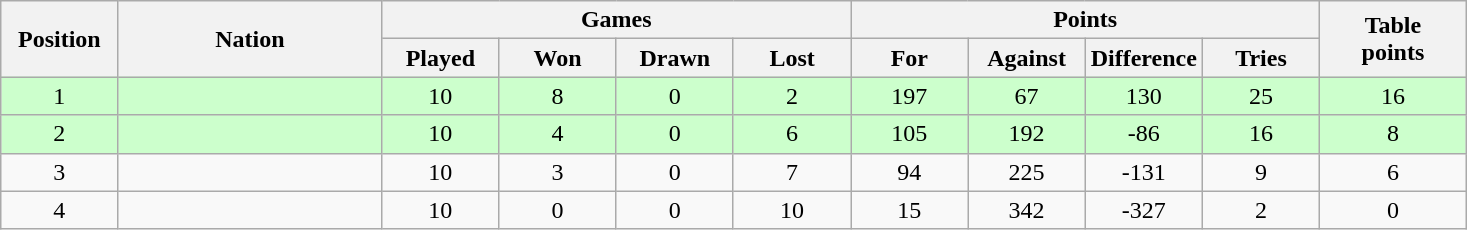<table class="wikitable" style="text-align: center;">
<tr>
<th rowspan=2 width="8%">Position</th>
<th rowspan=2 width="18%">Nation</th>
<th colspan=4 width="32%">Games</th>
<th colspan=4 width="32%">Points</th>
<th rowspan=2 width="10%">Table<br>points</th>
</tr>
<tr>
<th width="8%">Played</th>
<th width="8%">Won</th>
<th width="8%">Drawn</th>
<th width="8%">Lost</th>
<th width="8%">For</th>
<th width="8%">Against</th>
<th width="8%">Difference</th>
<th width="8%">Tries</th>
</tr>
<tr bgcolor=#ccffcc align=center>
<td>1</td>
<td align=left></td>
<td>10</td>
<td>8</td>
<td>0</td>
<td>2</td>
<td>197</td>
<td>67</td>
<td>130</td>
<td>25</td>
<td>16</td>
</tr>
<tr bgcolor=#ccffcc align=center>
<td>2</td>
<td align=left></td>
<td>10</td>
<td>4</td>
<td>0</td>
<td>6</td>
<td>105</td>
<td>192</td>
<td>-86</td>
<td>16</td>
<td>8</td>
</tr>
<tr>
<td>3</td>
<td align=left></td>
<td>10</td>
<td>3</td>
<td>0</td>
<td>7</td>
<td>94</td>
<td>225</td>
<td>-131</td>
<td>9</td>
<td>6</td>
</tr>
<tr>
<td>4</td>
<td align=left></td>
<td>10</td>
<td>0</td>
<td>0</td>
<td>10</td>
<td>15</td>
<td>342</td>
<td>-327</td>
<td>2</td>
<td>0</td>
</tr>
</table>
